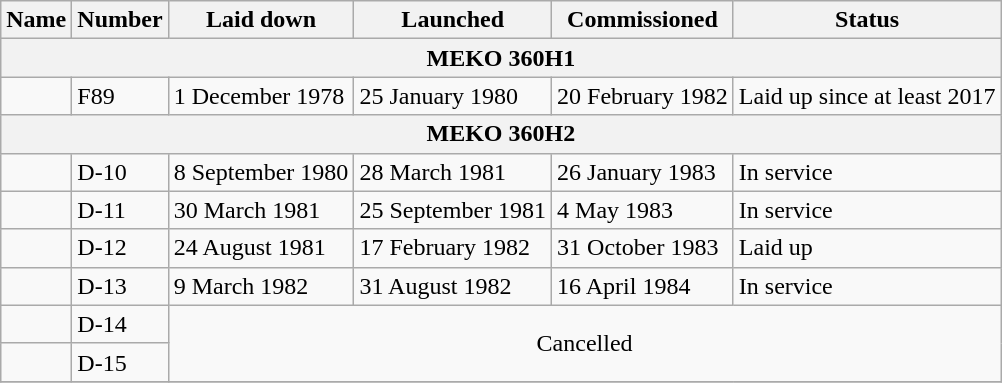<table class="wikitable">
<tr>
<th>Name</th>
<th>Number</th>
<th>Laid down</th>
<th>Launched</th>
<th>Commissioned</th>
<th>Status</th>
</tr>
<tr>
<th colspan="6">MEKO 360H1</th>
</tr>
<tr>
<td></td>
<td>F89</td>
<td>1 December 1978</td>
<td>25 January 1980</td>
<td>20 February 1982</td>
<td>Laid up since at least 2017</td>
</tr>
<tr>
<th colspan="6">MEKO 360H2</th>
</tr>
<tr>
<td></td>
<td>D-10</td>
<td>8 September 1980</td>
<td>28 March 1981</td>
<td>26 January 1983</td>
<td>In service</td>
</tr>
<tr>
<td></td>
<td>D-11</td>
<td>30 March 1981</td>
<td>25 September 1981</td>
<td>4 May 1983</td>
<td>In service</td>
</tr>
<tr>
<td></td>
<td>D-12</td>
<td>24 August 1981</td>
<td>17 February 1982</td>
<td>31 October 1983</td>
<td>Laid up</td>
</tr>
<tr>
<td></td>
<td>D-13</td>
<td>9 March 1982</td>
<td>31 August 1982</td>
<td>16 April 1984</td>
<td>In service</td>
</tr>
<tr>
<td></td>
<td>D-14</td>
<td colspan="6" rowspan="2" align="center">Cancelled</td>
</tr>
<tr>
<td></td>
<td>D-15</td>
</tr>
<tr>
</tr>
</table>
